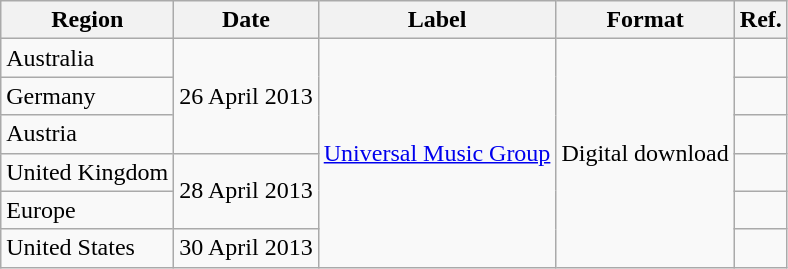<table class="wikitable">
<tr>
<th>Region</th>
<th>Date</th>
<th>Label</th>
<th>Format</th>
<th>Ref.</th>
</tr>
<tr>
<td>Australia</td>
<td rowspan="3">26 April 2013</td>
<td rowspan="6"><a href='#'>Universal Music Group</a></td>
<td rowspan="6">Digital download</td>
<td align="center"></td>
</tr>
<tr>
<td>Germany</td>
<td align="center"></td>
</tr>
<tr>
<td>Austria</td>
<td align="center"></td>
</tr>
<tr>
<td>United Kingdom</td>
<td rowspan="2">28 April 2013</td>
<td align="center"></td>
</tr>
<tr>
<td>Europe</td>
<td align="center"></td>
</tr>
<tr>
<td>United States</td>
<td>30 April 2013</td>
<td align="center"></td>
</tr>
</table>
